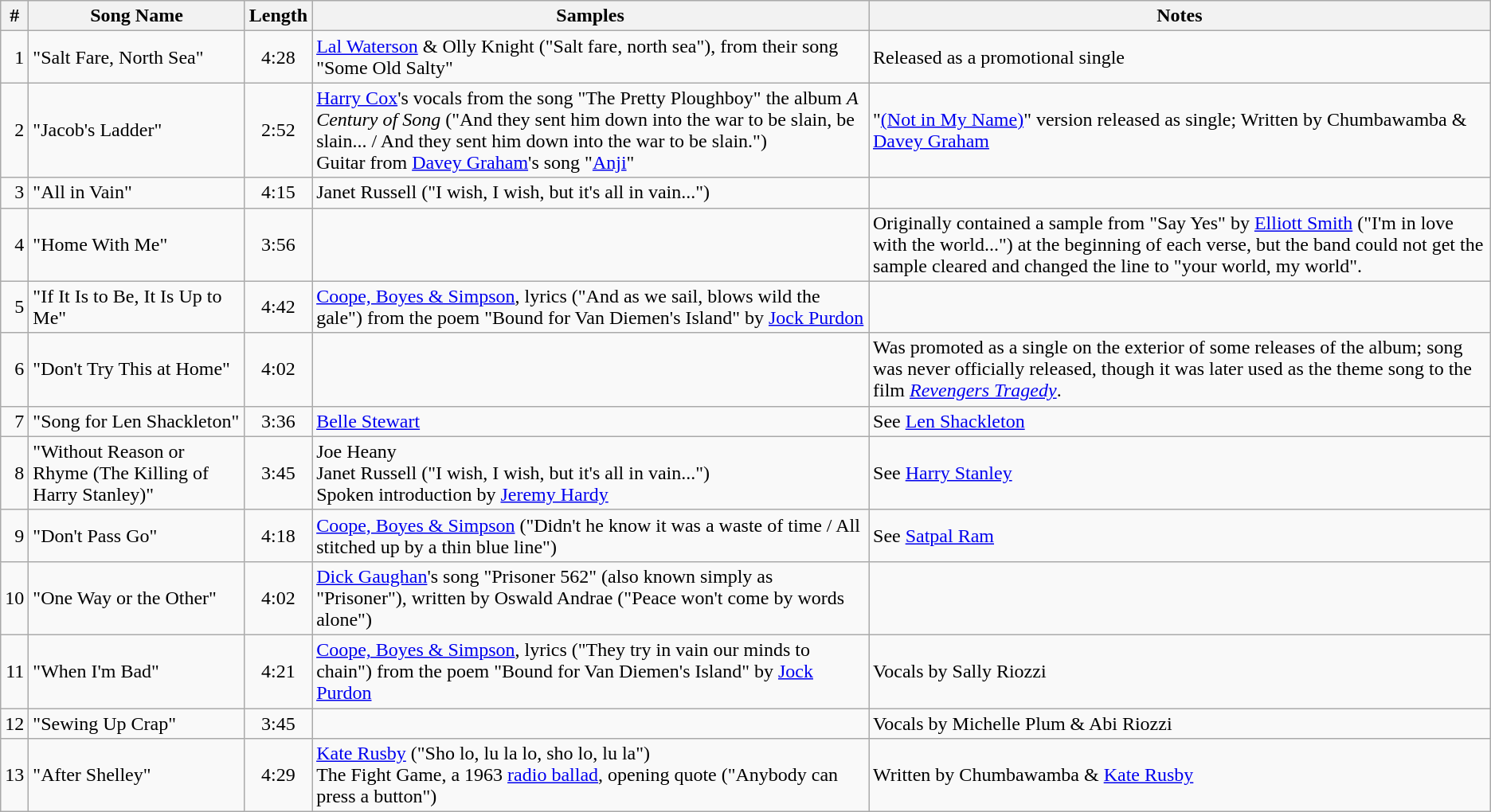<table class="wikitable">
<tr>
<th>#</th>
<th>Song Name</th>
<th>Length</th>
<th>Samples</th>
<th>Notes</th>
</tr>
<tr>
<td align="right">1</td>
<td>"Salt Fare, North Sea"</td>
<td align="center">4:28</td>
<td><a href='#'>Lal Waterson</a> & Olly Knight ("Salt fare, north sea"), from their song "Some Old Salty"</td>
<td>Released as a promotional single</td>
</tr>
<tr>
<td align="right">2</td>
<td>"Jacob's Ladder"</td>
<td align="center">2:52</td>
<td><a href='#'>Harry Cox</a>'s vocals from the song "The Pretty Ploughboy" the album <em>A Century of Song</em> ("And they sent him down into the war to be slain, be slain... / And they sent him down into the war to be slain.")<br> Guitar from <a href='#'>Davey Graham</a>'s song "<a href='#'>Anji</a>"</td>
<td>"<a href='#'>(Not in My Name)</a>" version released as single; Written by Chumbawamba & <a href='#'>Davey Graham</a></td>
</tr>
<tr>
<td align="right">3</td>
<td>"All in Vain"</td>
<td align="center">4:15</td>
<td>Janet Russell ("I wish, I wish, but it's all in vain...")</td>
<td></td>
</tr>
<tr>
<td align="right">4</td>
<td>"Home With Me"</td>
<td align="center">3:56</td>
<td></td>
<td>Originally contained a sample from "Say Yes" by <a href='#'>Elliott Smith</a> ("I'm in love with the world...") at the beginning of each verse, but the band could not get the sample cleared and changed the line to "your world, my world".</td>
</tr>
<tr>
<td align="right">5</td>
<td>"If It Is to Be, It Is Up to Me"</td>
<td align="center">4:42</td>
<td><a href='#'>Coope, Boyes & Simpson</a>, lyrics ("And as we sail, blows wild the gale") from the poem "Bound for Van Diemen's Island" by <a href='#'>Jock Purdon</a></td>
<td></td>
</tr>
<tr>
<td align="right">6</td>
<td>"Don't Try This at Home"</td>
<td align="center">4:02</td>
<td></td>
<td>Was promoted as a single on the exterior of some releases of the album; song was never officially released, though it was later used as the theme song to the film <em><a href='#'>Revengers Tragedy</a></em>.</td>
</tr>
<tr>
<td align="right">7</td>
<td>"Song for Len Shackleton"</td>
<td align="center">3:36</td>
<td><a href='#'>Belle Stewart</a></td>
<td>See <a href='#'>Len Shackleton</a></td>
</tr>
<tr>
<td align="right">8</td>
<td>"Without Reason or Rhyme (The Killing of Harry Stanley)"</td>
<td align="center">3:45</td>
<td>Joe Heany <br>Janet Russell ("I wish, I wish, but it's all in vain...")<br> Spoken introduction by <a href='#'>Jeremy Hardy</a></td>
<td>See <a href='#'>Harry Stanley</a></td>
</tr>
<tr>
<td align="right">9</td>
<td>"Don't Pass Go"</td>
<td align="center">4:18</td>
<td><a href='#'>Coope, Boyes & Simpson</a> ("Didn't he know it was a waste of time / All stitched up by a thin blue line")</td>
<td>See <a href='#'>Satpal Ram</a></td>
</tr>
<tr>
<td align="right">10</td>
<td>"One Way or the Other"</td>
<td align="center">4:02</td>
<td><a href='#'>Dick Gaughan</a>'s song "Prisoner 562" (also known simply as "Prisoner"), written by Oswald Andrae ("Peace won't come by words alone")</td>
<td></td>
</tr>
<tr>
<td align="right">11</td>
<td>"When I'm Bad"</td>
<td align="center">4:21</td>
<td><a href='#'>Coope, Boyes & Simpson</a>, lyrics ("They try in vain our minds to chain") from the poem "Bound for Van Diemen's Island" by <a href='#'>Jock Purdon</a></td>
<td>Vocals by Sally Riozzi</td>
</tr>
<tr>
<td align="right">12</td>
<td>"Sewing Up Crap"</td>
<td align="center">3:45</td>
<td></td>
<td>Vocals by Michelle Plum & Abi Riozzi</td>
</tr>
<tr>
<td align="right">13</td>
<td>"After Shelley"</td>
<td align="center">4:29</td>
<td><a href='#'>Kate Rusby</a> ("Sho lo, lu la lo, sho lo, lu la")<br>The Fight Game, a 1963 <a href='#'>radio ballad</a>, opening quote ("Anybody can press a button")</td>
<td>Written by Chumbawamba & <a href='#'>Kate Rusby</a></td>
</tr>
</table>
